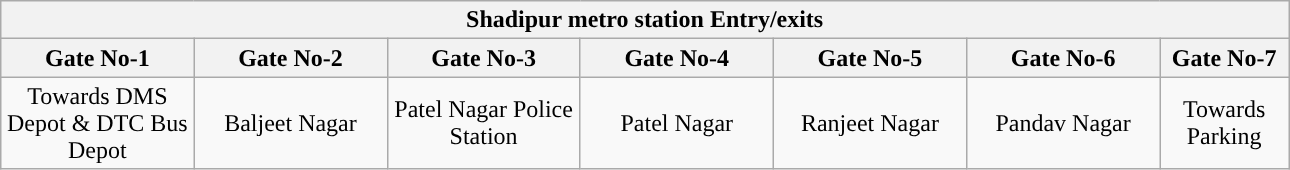<table class="wikitable" style="text-align: center;" width="68%">
<tr>
<th align="center" colspan="7" style="background:#"><span>Shadipur metro station Entry/exits</span></th>
</tr>
<tr>
<th style="width:15%;">Gate No-1</th>
<th style="width:15%;">Gate No-2</th>
<th style="width:15%;">Gate No-3</th>
<th style="width:15%;">Gate No-4</th>
<th style="width:15%;">Gate No-5</th>
<th style="width:15%;">Gate No-6</th>
<th style="width:15%;">Gate No-7</th>
</tr>
<tr>
<td>Towards DMS Depot & DTC Bus Depot</td>
<td>Baljeet Nagar</td>
<td>Patel Nagar Police Station</td>
<td>Patel Nagar</td>
<td>Ranjeet Nagar</td>
<td>Pandav Nagar</td>
<td>Towards Parking</td>
</tr>
</table>
